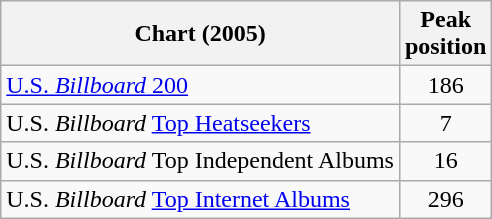<table class="wikitable">
<tr>
<th>Chart  (2005)</th>
<th>Peak<br>position</th>
</tr>
<tr>
<td><a href='#'>U.S. <em>Billboard</em> 200</a></td>
<td align="center">186</td>
</tr>
<tr>
<td>U.S. <em>Billboard</em> <a href='#'>Top Heatseekers</a></td>
<td style="text-align:center;">7</td>
</tr>
<tr>
<td>U.S. <em>Billboard</em> Top Independent Albums</td>
<td style="text-align:center;">16</td>
</tr>
<tr>
<td>U.S. <em>Billboard</em> <a href='#'>Top Internet Albums</a></td>
<td style="text-align:center;">296</td>
</tr>
</table>
